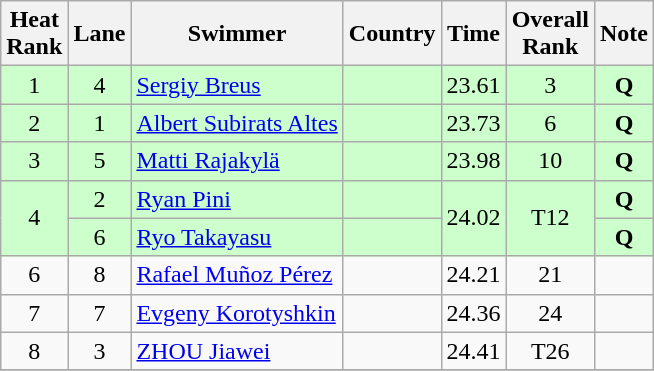<table class="wikitable" style="text-align:center">
<tr>
<th>Heat <br>Rank</th>
<th>Lane</th>
<th>Swimmer</th>
<th>Country</th>
<th>Time</th>
<th>Overall<br>Rank</th>
<th>Note</th>
</tr>
<tr bgcolor=#ccffcc>
<td>1</td>
<td>4</td>
<td align=left><a href='#'>Sergiy Breus</a></td>
<td align=left></td>
<td>23.61</td>
<td>3</td>
<td><strong>Q</strong></td>
</tr>
<tr bgcolor=#ccffcc>
<td>2</td>
<td>1</td>
<td align=left><a href='#'>Albert Subirats Altes</a></td>
<td align=left></td>
<td>23.73</td>
<td>6</td>
<td><strong>Q</strong></td>
</tr>
<tr bgcolor=#ccffcc>
<td>3</td>
<td>5</td>
<td align=left><a href='#'>Matti Rajakylä</a></td>
<td align=left></td>
<td>23.98</td>
<td>10</td>
<td><strong>Q</strong></td>
</tr>
<tr bgcolor=#ccffcc>
<td rowspan=2>4</td>
<td>2</td>
<td align=left><a href='#'>Ryan Pini</a></td>
<td align=left></td>
<td rowspan=2>24.02</td>
<td rowspan=2>T12</td>
<td><strong>Q</strong></td>
</tr>
<tr bgcolor=#ccffcc>
<td>6</td>
<td align=left><a href='#'>Ryo Takayasu</a></td>
<td align=left></td>
<td><strong>Q</strong></td>
</tr>
<tr>
<td>6</td>
<td>8</td>
<td align=left><a href='#'>Rafael Muñoz Pérez</a></td>
<td align=left></td>
<td>24.21</td>
<td>21</td>
<td></td>
</tr>
<tr>
<td>7</td>
<td>7</td>
<td align=left><a href='#'>Evgeny Korotyshkin</a></td>
<td align=left></td>
<td>24.36</td>
<td>24</td>
<td></td>
</tr>
<tr>
<td>8</td>
<td>3</td>
<td align=left><a href='#'>ZHOU Jiawei</a></td>
<td align=left></td>
<td>24.41</td>
<td>T26</td>
<td></td>
</tr>
<tr>
</tr>
</table>
